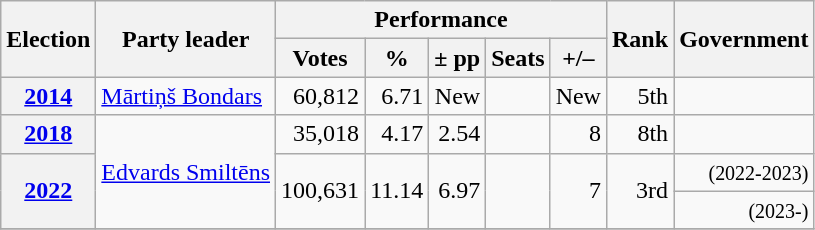<table class=wikitable style=text-align:right>
<tr>
<th rowspan=2>Election</th>
<th rowspan=2>Party leader</th>
<th colspan=5>Performance</th>
<th rowspan=2>Rank</th>
<th rowspan=2>Government</th>
</tr>
<tr>
<th>Votes</th>
<th>%</th>
<th>± pp</th>
<th>Seats</th>
<th>+/–</th>
</tr>
<tr>
<th><a href='#'>2014</a></th>
<td align=left><a href='#'>Mārtiņš Bondars</a></td>
<td>60,812</td>
<td>6.71</td>
<td>New</td>
<td></td>
<td>New</td>
<td>5th</td>
<td></td>
</tr>
<tr>
<th><a href='#'>2018</a></th>
<td align=left rowspan=3><a href='#'>Edvards Smiltēns</a></td>
<td>35,018</td>
<td>4.17</td>
<td> 2.54</td>
<td></td>
<td> 8</td>
<td> 8th</td>
<td></td>
</tr>
<tr>
<th rowspan="2"><a href='#'>2022</a></th>
<td rowspan="2">100,631</td>
<td rowspan="2">11.14</td>
<td rowspan="2"> 6.97</td>
<td rowspan="2"></td>
<td rowspan="2"> 7</td>
<td rowspan="2"> 3rd</td>
<td> <small>(2022-2023)</small></td>
</tr>
<tr>
<td> <small>(2023-)</small></td>
</tr>
<tr>
</tr>
</table>
